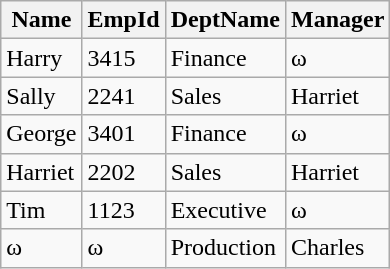<table class="wikitable">
<tr>
<th>Name</th>
<th>EmpId</th>
<th>DeptName</th>
<th>Manager</th>
</tr>
<tr>
<td>Harry</td>
<td>3415</td>
<td>Finance</td>
<td>ω</td>
</tr>
<tr>
<td>Sally</td>
<td>2241</td>
<td>Sales</td>
<td>Harriet</td>
</tr>
<tr>
<td>George</td>
<td>3401</td>
<td>Finance</td>
<td>ω</td>
</tr>
<tr>
<td>Harriet</td>
<td>2202</td>
<td>Sales</td>
<td>Harriet</td>
</tr>
<tr>
<td>Tim</td>
<td>1123</td>
<td>Executive</td>
<td>ω</td>
</tr>
<tr>
<td>ω</td>
<td>ω</td>
<td>Production</td>
<td>Charles</td>
</tr>
</table>
